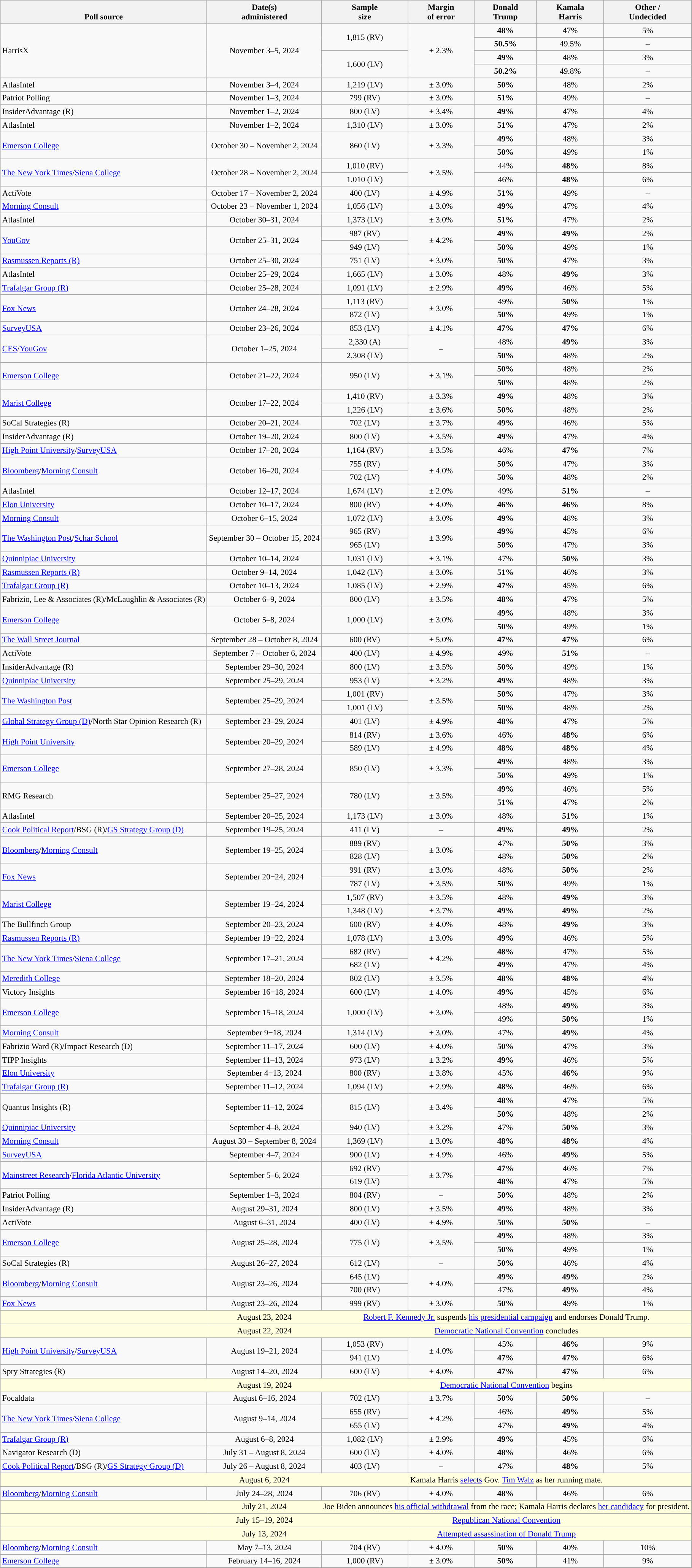<table class="wikitable sortable mw-datatable" style="font-size:90%;text-align:center;line-height:17px">
<tr valign=bottom>
<th>Poll source</th>
<th>Date(s)<br>administered</th>
<th>Sample<br>size</th>
<th>Margin<br>of error</th>
<th class="unsortable">Donald<br>Trump<br></th>
<th class="unsortable">Kamala<br>Harris<br></th>
<th class="unsortable">Other /<br>Undecided</th>
</tr>
<tr>
<td style="text-align:left;" rowspan="4">HarrisX</td>
<td rowspan="4">November 3–5, 2024</td>
<td rowspan="2">1,815 (RV)</td>
<td rowspan="4">± 2.3%</td>
<td style="background-color:"><strong>48%</strong></td>
<td>47%</td>
<td>5%</td>
</tr>
<tr>
<td style="background-color:"><strong>50.5%</strong></td>
<td>49.5%</td>
<td>–</td>
</tr>
<tr>
<td rowspan="2">1,600 (LV)</td>
<td style="background-color:"><strong>49%</strong></td>
<td>48%</td>
<td>3%</td>
</tr>
<tr>
<td style="background-color:"><strong>50.2%</strong></td>
<td>49.8%</td>
<td>–</td>
</tr>
<tr>
<td style="text-align:left;">AtlasIntel</td>
<td data-sort-value="2024-11-04">November 3–4, 2024</td>
<td>1,219 (LV)</td>
<td>± 3.0%</td>
<td style="background-color:"><strong>50%</strong></td>
<td>48%</td>
<td>2%</td>
</tr>
<tr>
<td style="text-align:left;">Patriot Polling</td>
<td data-sort-value="2024-11-03">November 1–3, 2024</td>
<td>799 (RV)</td>
<td>± 3.0%</td>
<td style="background-color:"><strong>51%</strong></td>
<td>49%</td>
<td>–</td>
</tr>
<tr>
<td style="text-align:left;">InsiderAdvantage (R)</td>
<td data-sort-value="2024-11-02">November 1–2, 2024</td>
<td>800 (LV)</td>
<td>± 3.4%</td>
<td style="background-color:"><strong>49%</strong></td>
<td>47%</td>
<td>4%</td>
</tr>
<tr>
<td style="text-align:left;">AtlasIntel</td>
<td data-sort-value="2024-11-02">November 1–2, 2024</td>
<td>1,310 (LV)</td>
<td>± 3.0%</td>
<td style="background-color:"><strong>51%</strong></td>
<td>47%</td>
<td>2%</td>
</tr>
<tr>
<td style="text-align:left;" rowspan="2"><a href='#'>Emerson College</a></td>
<td rowspan="2">October 30 – November 2, 2024</td>
<td rowspan="2">860 (LV)</td>
<td rowspan="2">± 3.3%</td>
<td style="background-color:"><strong>49%</strong></td>
<td>48%</td>
<td>3%</td>
</tr>
<tr>
<td style="background-color:"><strong>50%</strong></td>
<td>49%</td>
<td>1%</td>
</tr>
<tr>
<td style="text-align:left;" rowspan="2"><a href='#'>The New York Times</a>/<a href='#'>Siena College</a></td>
<td rowspan="2">October 28 – November 2, 2024</td>
<td>1,010 (RV)</td>
<td rowspan="2">± 3.5%</td>
<td>44%</td>
<td style="color:black;background-color:"><strong>48%</strong></td>
<td>8%</td>
</tr>
<tr>
<td>1,010 (LV)</td>
<td>46%</td>
<td style="color:black;background-color:"><strong>48%</strong></td>
<td>6%</td>
</tr>
<tr>
<td style="text-align:left;">ActiVote</td>
<td data-sort-value="2024-11-02">October 17 – November 2, 2024</td>
<td>400 (LV)</td>
<td>± 4.9%</td>
<td style="background-color:"><strong>51%</strong></td>
<td>49%</td>
<td>–</td>
</tr>
<tr>
<td style="text-align:left;"><a href='#'>Morning Consult</a></td>
<td data-sort-value="2024-11-01">October 23 − November 1, 2024</td>
<td>1,056 (LV)</td>
<td>± 3.0%</td>
<td style="background-color:"><strong>49%</strong></td>
<td>47%</td>
<td>4%</td>
</tr>
<tr>
<td style="text-align:left;">AtlasIntel</td>
<td data-sort-value="2024-10-31">October 30–31, 2024</td>
<td>1,373 (LV)</td>
<td>± 3.0%</td>
<td style="background-color:"><strong>51%</strong></td>
<td>47%</td>
<td>2%</td>
</tr>
<tr>
<td style="text-align:left;" rowspan="2"><a href='#'>YouGov</a></td>
<td rowspan="2">October 25–31, 2024</td>
<td>987 (RV)</td>
<td rowspan="2">± 4.2%</td>
<td><strong>49%</strong></td>
<td><strong>49%</strong></td>
<td>2%</td>
</tr>
<tr>
<td>949 (LV)</td>
<td style="color:black;background-color:"><strong>50%</strong></td>
<td>49%</td>
<td>1%</td>
</tr>
<tr>
<td style="text-align:left;"><a href='#'>Rasmussen Reports (R)</a></td>
<td data-sort-value="2024-10-30">October 25–30, 2024</td>
<td>751 (LV)</td>
<td>± 3.0%</td>
<td style="background-color:"><strong>50%</strong></td>
<td>47%</td>
<td>3%</td>
</tr>
<tr>
<td style="text-align:left;">AtlasIntel</td>
<td data-sort-value="2024-10-29">October 25–29, 2024</td>
<td>1,665 (LV)</td>
<td>± 3.0%</td>
<td>48%</td>
<td style="color:black;background-color:"><strong>49%</strong></td>
<td>3%</td>
</tr>
<tr>
<td style="text-align:left;"><a href='#'>Trafalgar Group (R)</a></td>
<td data-sort-value="2024-10-28">October 25–28, 2024</td>
<td>1,091 (LV)</td>
<td>± 2.9%</td>
<td style="background-color:"><strong>49%</strong></td>
<td>46%</td>
<td>5%</td>
</tr>
<tr>
<td style="text-align:left;" rowspan="2"><a href='#'>Fox News</a></td>
<td rowspan="2">October 24–28, 2024</td>
<td>1,113 (RV)</td>
<td rowspan="2">± 3.0%</td>
<td>49%</td>
<td style="color:black;background-color:"><strong>50%</strong></td>
<td>1%</td>
</tr>
<tr>
<td>872 (LV)</td>
<td style="background-color:"><strong>50%</strong></td>
<td>49%</td>
<td>1%</td>
</tr>
<tr>
<td style="text-align:left;"><a href='#'>SurveyUSA</a></td>
<td data-sort-value="2024-10-26">October 23–26, 2024</td>
<td>853 (LV)</td>
<td>± 4.1%</td>
<td><strong>47%</strong></td>
<td><strong>47%</strong></td>
<td>6%</td>
</tr>
<tr>
<td style="text-align:left;" rowspan="2"><a href='#'>CES</a>/<a href='#'>YouGov</a></td>
<td rowspan="2">October 1–25, 2024</td>
<td>2,330 (A)</td>
<td rowspan="2">–</td>
<td>48%</td>
<td style="color:black;background-color:"><strong>49%</strong></td>
<td>3%</td>
</tr>
<tr>
<td>2,308 (LV)</td>
<td style="background-color:"><strong>50%</strong></td>
<td>48%</td>
<td>2%</td>
</tr>
<tr>
<td style="text-align:left;" rowspan="2"><a href='#'>Emerson College</a></td>
<td rowspan="2">October 21–22, 2024</td>
<td rowspan="2">950 (LV)</td>
<td rowspan="2">± 3.1%</td>
<td style="background-color:"><strong>50%</strong></td>
<td>48%</td>
<td>2%</td>
</tr>
<tr>
<td style="background-color:"><strong>50%</strong></td>
<td>48%</td>
<td>2%</td>
</tr>
<tr>
<td style="text-align:left;" rowspan="2"><a href='#'>Marist College</a></td>
<td rowspan="2">October 17–22, 2024</td>
<td>1,410 (RV)</td>
<td>± 3.3%</td>
<td style="background-color:"><strong>49%</strong></td>
<td>48%</td>
<td>3%</td>
</tr>
<tr>
<td>1,226 (LV)</td>
<td>± 3.6%</td>
<td style="background-color:"><strong>50%</strong></td>
<td>48%</td>
<td>2%</td>
</tr>
<tr>
<td style="text-align:left;">SoCal Strategies (R)</td>
<td data-sort-value="2024-10-21">October 20–21, 2024</td>
<td>702 (LV)</td>
<td>± 3.7%</td>
<td style="background-color:"><strong>49%</strong></td>
<td>46%</td>
<td>5%</td>
</tr>
<tr>
<td style="text-align:left;">InsiderAdvantage (R)</td>
<td data-sort-value="2024-10-20">October 19–20, 2024</td>
<td>800 (LV)</td>
<td>± 3.5%</td>
<td style="background-color:"><strong>49%</strong></td>
<td>47%</td>
<td>4%</td>
</tr>
<tr>
<td style="text-align:left;"><a href='#'>High Point University</a>/<a href='#'>SurveyUSA</a></td>
<td data-sort-value="2024-10-20">October 17–20, 2024</td>
<td>1,164 (RV)</td>
<td>± 3.5%</td>
<td>46%</td>
<td style="color:black;background-color:"><strong>47%</strong></td>
<td>7%</td>
</tr>
<tr>
<td rowspan="2" style="text-align:left;"><a href='#'>Bloomberg</a>/<a href='#'>Morning Consult</a></td>
<td rowspan="2">October 16–20, 2024</td>
<td>755 (RV)</td>
<td rowspan="2">± 4.0%</td>
<td style="background-color:"><strong>50%</strong></td>
<td>47%</td>
<td>3%</td>
</tr>
<tr>
<td>702 (LV)</td>
<td style="background-color:"><strong>50%</strong></td>
<td>48%</td>
<td>2%</td>
</tr>
<tr>
<td style="text-align:left;">AtlasIntel</td>
<td data-sort-value="2024-10-17">October 12–17, 2024</td>
<td>1,674 (LV)</td>
<td>± 2.0%</td>
<td>49%</td>
<td style="color:black;background-color:"><strong>51%</strong></td>
<td>–</td>
</tr>
<tr>
<td style="text-align:left;"><a href='#'>Elon University</a></td>
<td data-sort-value="2024-10-17">October 10–17, 2024</td>
<td>800 (RV)</td>
<td>± 4.0%</td>
<td><strong>46%</strong></td>
<td><strong>46%</strong></td>
<td>8%</td>
</tr>
<tr>
<td style="text-align:left;"><a href='#'>Morning Consult</a></td>
<td data-sort-value="2024-10-15">October 6−15, 2024</td>
<td>1,072 (LV)</td>
<td>± 3.0%</td>
<td style="background-color:"><strong>49%</strong></td>
<td>48%</td>
<td>3%</td>
</tr>
<tr>
<td style="text-align:left;" rowspan="2"><a href='#'>The Washington Post</a>/<a href='#'>Schar School</a></td>
<td rowspan="2">September 30 – October 15, 2024</td>
<td>965 (RV)</td>
<td rowspan="2">± 3.9%</td>
<td style="background-color:"><strong>49%</strong></td>
<td>45%</td>
<td>6%</td>
</tr>
<tr>
<td>965 (LV)</td>
<td style="background-color:"><strong>50%</strong></td>
<td>47%</td>
<td>3%</td>
</tr>
<tr>
<td style="text-align:left;"><a href='#'>Quinnipiac University</a></td>
<td data-sort-value="2024-10-14">October 10–14, 2024</td>
<td>1,031 (LV)</td>
<td>± 3.1%</td>
<td>47%</td>
<td style="color:black;background-color:"><strong>50%</strong></td>
<td>3%</td>
</tr>
<tr>
<td style="text-align:left;"><a href='#'>Rasmussen Reports (R)</a></td>
<td data-sort-value="2024-09-12">October 9–14, 2024</td>
<td>1,042 (LV)</td>
<td>± 3.0%</td>
<td style="background-color:"><strong>51%</strong></td>
<td>46%</td>
<td>3%</td>
</tr>
<tr>
<td style="text-align:left;"><a href='#'>Trafalgar Group (R)</a></td>
<td data-sort-value="2024-09-12">October 10–13, 2024</td>
<td>1,085 (LV)</td>
<td>± 2.9%</td>
<td style="background-color:"><strong>47%</strong></td>
<td>45%</td>
<td>6%</td>
</tr>
<tr>
<td style="text-align:left;">Fabrizio, Lee & Associates (R)/McLaughlin & Associates (R)</td>
<td data-sort-value="2024-10-09">October 6–9, 2024</td>
<td>800 (LV)</td>
<td>± 3.5%</td>
<td style="background-color:"><strong>48%</strong></td>
<td>47%</td>
<td>5%</td>
</tr>
<tr>
<td style="text-align:left;" rowspan="2"><a href='#'>Emerson College</a></td>
<td rowspan="2">October 5–8, 2024</td>
<td rowspan="2">1,000 (LV)</td>
<td rowspan="2">± 3.0%</td>
<td style="background-color:"><strong>49%</strong></td>
<td>48%</td>
<td>3%</td>
</tr>
<tr>
<td style="background-color:"><strong>50%</strong></td>
<td>49%</td>
<td>1%</td>
</tr>
<tr>
<td style="text-align:left;"><a href='#'>The Wall Street Journal</a></td>
<td data-sort-value="2024-10-08">September 28 – October 8, 2024</td>
<td>600 (RV)</td>
<td>± 5.0%</td>
<td><strong>47%</strong></td>
<td><strong>47%</strong></td>
<td>6%</td>
</tr>
<tr>
<td style="text-align:left;">ActiVote</td>
<td data-sort-value="2024-10-06">September 7 – October 6, 2024</td>
<td>400 (LV)</td>
<td>± 4.9%</td>
<td>49%</td>
<td style="color:black;background-color:"><strong>51%</strong></td>
<td>–</td>
</tr>
<tr>
<td style="text-align:left;">InsiderAdvantage (R)</td>
<td data-sort-value="2024-09-30">September 29–30, 2024</td>
<td>800 (LV)</td>
<td>± 3.5%</td>
<td style="background-color:"><strong>50%</strong></td>
<td>49%</td>
<td>1%</td>
</tr>
<tr>
<td style="text-align:left;"><a href='#'>Quinnipiac University</a></td>
<td data-sort-value="2024-09-29">September 25–29, 2024</td>
<td>953 (LV)</td>
<td>± 3.2%</td>
<td style="background-color:"><strong>49%</strong></td>
<td>48%</td>
<td>3%</td>
</tr>
<tr>
<td style="text-align:left;" rowspan="2"><a href='#'>The Washington Post</a></td>
<td rowspan="2">September 25–29, 2024</td>
<td>1,001 (RV)</td>
<td rowspan="2">± 3.5%</td>
<td style="background-color:"><strong>50%</strong></td>
<td>47%</td>
<td>3%</td>
</tr>
<tr>
<td>1,001 (LV)</td>
<td style="background-color:"><strong>50%</strong></td>
<td>48%</td>
<td>2%</td>
</tr>
<tr>
<td style="text-align:left;"><a href='#'>Global Strategy Group (D)</a>/North Star Opinion Research (R)</td>
<td data-sort-value="2024-09-29">September 23–29, 2024</td>
<td>401 (LV)</td>
<td>± 4.9%</td>
<td style="background-color:"><strong>48%</strong></td>
<td>47%</td>
<td>5%</td>
</tr>
<tr>
<td style="text-align:left;" rowspan="2"><a href='#'>High Point University</a></td>
<td rowspan="2">September 20–29, 2024</td>
<td>814 (RV)</td>
<td>± 3.6%</td>
<td>46%</td>
<td style="color:black;background-color:"><strong>48%</strong></td>
<td>6%</td>
</tr>
<tr>
<td>589 (LV)</td>
<td>± 4.9%</td>
<td><strong>48%</strong></td>
<td><strong>48%</strong></td>
<td>4%</td>
</tr>
<tr>
<td style="text-align:left;" rowspan="2"><a href='#'>Emerson College</a></td>
<td rowspan="2">September 27–28, 2024</td>
<td rowspan="2">850 (LV)</td>
<td rowspan="2">± 3.3%</td>
<td style="background-color:"><strong>49%</strong></td>
<td>48%</td>
<td>3%</td>
</tr>
<tr>
<td style="background-color:"><strong>50%</strong></td>
<td>49%</td>
<td>1%</td>
</tr>
<tr>
<td style="text-align:left;" rowspan="2">RMG Research</td>
<td rowspan="2">September 25–27, 2024</td>
<td rowspan="2">780 (LV)</td>
<td rowspan="2">± 3.5%</td>
<td style="background-color:"><strong>49%</strong></td>
<td>46%</td>
<td>5%</td>
</tr>
<tr>
<td style="background-color:"><strong>51%</strong></td>
<td>47%</td>
<td>2%</td>
</tr>
<tr>
<td style="text-align:left;">AtlasIntel</td>
<td data-sort-value="2024-09-25">September 20–25, 2024</td>
<td>1,173 (LV)</td>
<td>± 3.0%</td>
<td>48%</td>
<td style="color:black;background-color:"><strong>51%</strong></td>
<td>1%</td>
</tr>
<tr>
<td style="text-align:left;"><a href='#'>Cook Political Report</a>/BSG (R)/<a href='#'>GS Strategy Group (D)</a></td>
<td data-sort-value="2024-09-25">September 19–25, 2024</td>
<td>411 (LV)</td>
<td>–</td>
<td><strong>49%</strong></td>
<td><strong>49%</strong></td>
<td>2%</td>
</tr>
<tr>
<td rowspan="2" style="text-align:left;"><a href='#'>Bloomberg</a>/<a href='#'>Morning Consult</a></td>
<td rowspan="2">September 19–25, 2024</td>
<td>889 (RV)</td>
<td rowspan="2">± 3.0%</td>
<td>47%</td>
<td style="color:black;background-color:"><strong>50%</strong></td>
<td>3%</td>
</tr>
<tr>
<td>828 (LV)</td>
<td>48%</td>
<td style="color:black;background-color:"><strong>50%</strong></td>
<td>2%</td>
</tr>
<tr>
<td style="text-align:left;" rowspan="2"><a href='#'>Fox News</a></td>
<td rowspan="2">September 20−24, 2024</td>
<td>991 (RV)</td>
<td>± 3.0%</td>
<td>48%</td>
<td style="color:black;background-color:"><strong>50%</strong></td>
<td>2%</td>
</tr>
<tr>
<td>787 (LV)</td>
<td>± 3.5%</td>
<td style="background-color:"><strong>50%</strong></td>
<td>49%</td>
<td>1%</td>
</tr>
<tr>
<td style="text-align:left;" rowspan="2"><a href='#'>Marist College</a></td>
<td rowspan="2">September 19−24, 2024</td>
<td>1,507 (RV)</td>
<td>± 3.5%</td>
<td>48%</td>
<td style="color:black;background-color:"><strong>49%</strong></td>
<td>3%</td>
</tr>
<tr>
<td>1,348 (LV)</td>
<td>± 3.7%</td>
<td><strong>49%</strong></td>
<td><strong>49%</strong></td>
<td>2%</td>
</tr>
<tr>
<td style="text-align:left;">The Bullfinch Group</td>
<td data-sort-value="2024-09-23">September 20–23, 2024</td>
<td>600 (RV)</td>
<td>± 4.0%</td>
<td>48%</td>
<td style="color:black;background-color:"><strong>49%</strong></td>
<td>3%</td>
</tr>
<tr>
<td style="text-align:left;"><a href='#'>Rasmussen Reports (R)</a></td>
<td data-sort-value="2024-09-22">September 19−22, 2024</td>
<td>1,078 (LV)</td>
<td>± 3.0%</td>
<td style="background-color:"><strong>49%</strong></td>
<td>46%</td>
<td>5%</td>
</tr>
<tr>
<td style="text-align:left;" rowspan="2"><a href='#'>The New York Times</a>/<a href='#'>Siena College</a></td>
<td rowspan="2">September 17–21, 2024</td>
<td>682 (RV)</td>
<td rowspan="2">± 4.2%</td>
<td style="background-color:"><strong>48%</strong></td>
<td>47%</td>
<td>5%</td>
</tr>
<tr>
<td>682 (LV)</td>
<td style="background-color:"><strong>49%</strong></td>
<td>47%</td>
<td>4%</td>
</tr>
<tr>
<td style="text-align:left;"><a href='#'>Meredith College</a></td>
<td data-sort-value="2024-09-18">September 18−20, 2024</td>
<td>802 (LV)</td>
<td>± 3.5%</td>
<td><strong>48%</strong></td>
<td><strong>48%</strong></td>
<td>4%</td>
</tr>
<tr>
<td style="text-align:left;">Victory Insights</td>
<td data-sort-value="2024-09-18">September 16−18, 2024</td>
<td>600 (LV)</td>
<td>± 4.0%</td>
<td style="background-color:"><strong>49%</strong></td>
<td>45%</td>
<td>6%</td>
</tr>
<tr>
<td style="text-align:left;" rowspan="2"><a href='#'>Emerson College</a></td>
<td rowspan="2">September 15–18, 2024</td>
<td rowspan="2">1,000 (LV)</td>
<td rowspan="2">± 3.0%</td>
<td>48%</td>
<td style="color:black;background-color:"><strong>49%</strong></td>
<td>3%</td>
</tr>
<tr>
<td>49%</td>
<td style="color:black;background-color:"><strong>50%</strong></td>
<td>1%</td>
</tr>
<tr>
<td style="text-align:left;"><a href='#'>Morning Consult</a></td>
<td data-sort-value="2024-09-18">September 9−18, 2024</td>
<td>1,314 (LV)</td>
<td>± 3.0%</td>
<td>47%</td>
<td style="color:black;background-color:"><strong>49%</strong></td>
<td>4%</td>
</tr>
<tr>
<td style="text-align:left;">Fabrizio Ward (R)/Impact Research (D)</td>
<td data-sort-value="2024-09-17">September 11–17, 2024</td>
<td>600 (LV)</td>
<td>± 4.0%</td>
<td style="background-color:"><strong>50%</strong></td>
<td>47%</td>
<td>3%</td>
</tr>
<tr>
<td style="text-align:left;">TIPP Insights</td>
<td data-sort-value="2024-09-12">September 11–13, 2024</td>
<td>973 (LV)</td>
<td>± 3.2%</td>
<td style="background-color:"><strong>49%</strong></td>
<td>46%</td>
<td>5%</td>
</tr>
<tr>
<td style="text-align:left;"><a href='#'>Elon University</a></td>
<td data-sort-value="2024-09-13">September 4−13, 2024</td>
<td>800 (RV)</td>
<td>± 3.8%</td>
<td>45%</td>
<td style="color:black;background-color:"><strong>46%</strong></td>
<td>9%</td>
</tr>
<tr>
<td style="text-align:left;"><a href='#'>Trafalgar Group (R)</a></td>
<td data-sort-value="2024-09-12">September 11–12, 2024</td>
<td>1,094 (LV)</td>
<td>± 2.9%</td>
<td style="background-color:"><strong>48%</strong></td>
<td>46%</td>
<td>6%</td>
</tr>
<tr>
<td style="text-align:left;" rowspan="2">Quantus Insights (R)</td>
<td rowspan="2">September 11–12, 2024</td>
<td rowspan="2">815 (LV)</td>
<td rowspan="2">± 3.4%</td>
<td style="background-color:"><strong>48%</strong></td>
<td>47%</td>
<td>5%</td>
</tr>
<tr>
<td style="background-color:"><strong>50%</strong></td>
<td>48%</td>
<td>2%</td>
</tr>
<tr>
<td style="text-align:left;"><a href='#'>Quinnipiac University</a></td>
<td data-sort-value="2024-09-08">September 4–8, 2024</td>
<td>940 (LV)</td>
<td>± 3.2%</td>
<td>47%</td>
<td style="color:black;background-color:"><strong>50%</strong></td>
<td>3%</td>
</tr>
<tr>
<td style="text-align:left;"><a href='#'>Morning Consult</a></td>
<td data-sort-value="2024-09-08">August 30 – September 8, 2024</td>
<td>1,369 (LV)</td>
<td>± 3.0%</td>
<td><strong>48%</strong></td>
<td><strong>48%</strong></td>
<td>4%</td>
</tr>
<tr>
<td style="text-align:left;"><a href='#'>SurveyUSA</a></td>
<td data-sort-value="2024-09-07">September 4–7, 2024</td>
<td>900 (LV)</td>
<td>± 4.9%</td>
<td>46%</td>
<td style="color:black;background-color:"><strong>49%</strong></td>
<td>5%</td>
</tr>
<tr>
<td style="text-align:left;" rowspan="2"><a href='#'>Mainstreet Research</a>/<a href='#'>Florida Atlantic University</a></td>
<td rowspan="2">September 5–6, 2024</td>
<td>692 (RV)</td>
<td rowspan="2">± 3.7%</td>
<td style="background-color:"><strong>47%</strong></td>
<td>46%</td>
<td>7%</td>
</tr>
<tr>
<td>619 (LV)</td>
<td style="background-color:"><strong>48%</strong></td>
<td>47%</td>
<td>5%</td>
</tr>
<tr>
<td style="text-align:left;">Patriot Polling</td>
<td data-sort-value="2024-09-03">September 1–3, 2024</td>
<td>804 (RV)</td>
<td>–</td>
<td style="background-color:"><strong>50%</strong></td>
<td>48%</td>
<td>2%</td>
</tr>
<tr>
<td style="text-align:left;">InsiderAdvantage (R)</td>
<td data-sort-value="2024-08-31">August 29–31, 2024</td>
<td>800 (LV)</td>
<td>± 3.5%</td>
<td style="background-color:"><strong>49%</strong></td>
<td>48%</td>
<td>3%</td>
</tr>
<tr>
<td style="text-align:left;">ActiVote</td>
<td data-sort-value="2024-08-31">August 6–31, 2024</td>
<td>400 (LV)</td>
<td>± 4.9%</td>
<td><strong>50%</strong></td>
<td><strong>50%</strong></td>
<td>–</td>
</tr>
<tr>
<td style="text-align:left;" rowspan="2"><a href='#'>Emerson College</a></td>
<td rowspan="2">August 25–28, 2024</td>
<td rowspan="2">775 (LV)</td>
<td rowspan="2">± 3.5%</td>
<td style="background-color:"><strong>49%</strong></td>
<td>48%</td>
<td>3%</td>
</tr>
<tr>
<td style="background-color:"><strong>50%</strong></td>
<td>49%</td>
<td>1%</td>
</tr>
<tr>
<td style="text-align:left;">SoCal Strategies (R)</td>
<td data-sort-value="2024-08-27">August 26–27, 2024</td>
<td>612 (LV)</td>
<td>–</td>
<td style="background-color:"><strong>50%</strong></td>
<td>46%</td>
<td>4%</td>
</tr>
<tr>
<td rowspan="2" style="text-align:left;"><a href='#'>Bloomberg</a>/<a href='#'>Morning Consult</a></td>
<td rowspan="2">August 23–26, 2024</td>
<td>645 (LV)</td>
<td rowspan="2">± 4.0%</td>
<td><strong>49%</strong></td>
<td><strong>49%</strong></td>
<td>2%</td>
</tr>
<tr>
<td>700 (RV)</td>
<td>47%</td>
<td style="color:black;background-color:"><strong>49%</strong></td>
<td>4%</td>
</tr>
<tr>
<td style="text-align:left;"><a href='#'>Fox News</a></td>
<td data-sort-value="2024-08-26">August 23–26, 2024</td>
<td>999 (RV)</td>
<td>± 3.0%</td>
<td style="background-color:"><strong>50%</strong></td>
<td>49%</td>
<td>1%</td>
</tr>
<tr style="background:lightyellow;">
<td style="border-right-style:hidden;"></td>
<td style="border-right-style:hidden; " data-sort-value="2024-08-21">August 23, 2024</td>
<td colspan="5"><a href='#'>Robert F. Kennedy Jr.</a> suspends <a href='#'>his presidential campaign</a> and endorses Donald Trump.</td>
</tr>
<tr style="background:lightyellow;">
<td style="border-right-style:hidden;"></td>
<td style="border-right-style:hidden; " data-sort-value="2024-08-22">August 22, 2024</td>
<td colspan="5"><a href='#'>Democratic National Convention</a> concludes</td>
</tr>
<tr>
<td style="text-align:left;" rowspan="2"><a href='#'>High Point University</a>/<a href='#'>SurveyUSA</a></td>
<td rowspan="2">August 19–21, 2024</td>
<td>1,053 (RV)</td>
<td rowspan="2">± 4.0%</td>
<td>45%</td>
<td style="color:black;background-color:"><strong>46%</strong></td>
<td>9%</td>
</tr>
<tr>
<td>941 (LV)</td>
<td><strong>47%</strong></td>
<td><strong>47%</strong></td>
<td>6%</td>
</tr>
<tr>
<td style="text-align:left;">Spry Strategies (R)</td>
<td data-sort-value="2024-08-20">August 14–20, 2024</td>
<td>600 (LV)</td>
<td>± 4.0%</td>
<td><strong>47%</strong></td>
<td><strong>47%</strong></td>
<td>6%</td>
</tr>
<tr style="background:lightyellow;">
<td style="border-right-style:hidden;"></td>
<td style="border-right-style:hidden; " data-sort-value="2024-08-19">August 19, 2024</td>
<td colspan="5"><a href='#'>Democratic National Convention</a> begins</td>
</tr>
<tr>
<td style="text-align:left;">Focaldata</td>
<td data-sort-value="2024-08-16">August 6–16, 2024</td>
<td>702 (LV)</td>
<td>± 3.7%</td>
<td><strong>50%</strong></td>
<td><strong>50%</strong></td>
<td>–</td>
</tr>
<tr>
<td style="text-align:left;" rowspan="2"><a href='#'>The New York Times</a>/<a href='#'>Siena College</a></td>
<td rowspan="2">August 9–14, 2024</td>
<td>655 (RV)</td>
<td rowspan="2">± 4.2%</td>
<td>46%</td>
<td style="color:black;background-color:"><strong>49%</strong></td>
<td>5%</td>
</tr>
<tr>
<td>655 (LV)</td>
<td>47%</td>
<td style="color:black;background-color:"><strong>49%</strong></td>
<td>4%</td>
</tr>
<tr>
<td style="text-align:left;"><a href='#'>Trafalgar Group (R)</a></td>
<td data-sort-value="2024-07-29">August 6–8, 2024</td>
<td>1,082 (LV)</td>
<td>± 2.9%</td>
<td style="background-color:"><strong>49%</strong></td>
<td>45%</td>
<td>6%</td>
</tr>
<tr>
<td style="text-align:left;">Navigator Research (D)</td>
<td data-sort-value="2024-08-08">July 31 – August 8, 2024</td>
<td>600 (LV)</td>
<td>± 4.0%</td>
<td style="background-color:"><strong>48%</strong></td>
<td>46%</td>
<td>6%</td>
</tr>
<tr>
<td style="text-align:left;"><a href='#'>Cook Political Report</a>/BSG (R)/<a href='#'>GS Strategy Group (D)</a></td>
<td data-sort-value="2024-08-08">July 26 – August 8, 2024</td>
<td>403 (LV)</td>
<td>–</td>
<td>47%</td>
<td style="color:black;background-color:"><strong>48%</strong></td>
<td>5%</td>
</tr>
<tr style="background:lightyellow;">
<td style="border-right-style:hidden;"></td>
<td style="border-right-style:hidden; " data-sort-value="2024-08-06">August 6, 2024</td>
<td colspan="5">Kamala Harris <a href='#'>selects</a> Gov. <a href='#'>Tim Walz</a> as her running mate.</td>
</tr>
<tr>
<td style="text-align:left;"><a href='#'>Bloomberg</a>/<a href='#'>Morning Consult</a></td>
<td data-sort-value="2024-07-28">July 24–28, 2024</td>
<td>706 (RV)</td>
<td>± 4.0%</td>
<td style="background-color:"><strong>48%</strong></td>
<td>46%</td>
<td>6%</td>
</tr>
<tr>
</tr>
<tr style="background:lightyellow;">
<td style="border-right-style:hidden; background:lightyellow;"></td>
<td style="border-right-style:hidden; " data-sort-value="2024-07-21">July 21, 2024</td>
<td colspan="5">Joe Biden announces <a href='#'>his official withdrawal</a> from the race; Kamala Harris declares <a href='#'>her candidacy</a> for president.</td>
</tr>
<tr style="background:lightyellow;">
<td style="border-right-style:hidden;"></td>
<td style="border-right-style:hidden; " data-sort-value="2024-07-15">July 15–19, 2024</td>
<td colspan="5"><a href='#'>Republican National Convention</a></td>
</tr>
<tr style="background:lightyellow;">
<td style="border-right-style:hidden;"></td>
<td style="border-right-style:hidden; " data-sort-value="2024-07-13">July 13, 2024</td>
<td colspan="5"><a href='#'>Attempted assassination of Donald Trump</a></td>
</tr>
<tr>
<td style="text-align:left;"><a href='#'>Bloomberg</a>/<a href='#'>Morning Consult</a></td>
<td data-sort-value="2024-05-22">May 7–13, 2024</td>
<td>704 (RV)</td>
<td>± 4.0%</td>
<td style="background-color:"><strong>50%</strong></td>
<td>40%</td>
<td>10%</td>
</tr>
<tr>
<td style="text-align:left;"><a href='#'>Emerson College</a></td>
<td data-sort-value="2024-02-21">February 14–16, 2024</td>
<td>1,000 (RV)</td>
<td>± 3.0%</td>
<td style="background-color:"><strong>50%</strong></td>
<td>41%</td>
<td>9%</td>
</tr>
</table>
